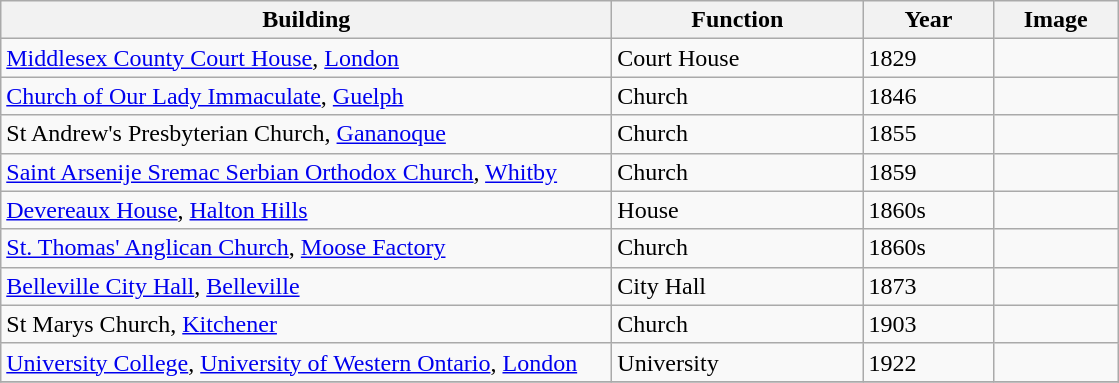<table class="wikitable">
<tr>
<th style="width:25em">Building</th>
<th style="width:10em">Function</th>
<th style="width: 5em">Year</th>
<th style="width:75px">Image</th>
</tr>
<tr>
<td><a href='#'>Middlesex County Court House</a>, <a href='#'>London</a></td>
<td>Court House</td>
<td>1829</td>
<td></td>
</tr>
<tr>
<td><a href='#'>Church of Our Lady Immaculate</a>, <a href='#'>Guelph</a></td>
<td>Church</td>
<td>1846</td>
<td></td>
</tr>
<tr>
<td>St Andrew's Presbyterian Church, <a href='#'>Gananoque</a></td>
<td>Church</td>
<td>1855</td>
<td></td>
</tr>
<tr>
<td><a href='#'>Saint Arsenije Sremac Serbian Orthodox Church</a>, <a href='#'>Whitby</a></td>
<td>Church</td>
<td>1859</td>
<td></td>
</tr>
<tr>
<td><a href='#'>Devereaux House</a>, <a href='#'>Halton Hills</a></td>
<td>House</td>
<td>1860s</td>
<td></td>
</tr>
<tr>
<td><a href='#'>St. Thomas' Anglican Church</a>, <a href='#'>Moose Factory</a></td>
<td>Church</td>
<td>1860s</td>
<td></td>
</tr>
<tr>
<td><a href='#'>Belleville City Hall</a>, <a href='#'>Belleville</a></td>
<td>City Hall</td>
<td>1873</td>
<td></td>
</tr>
<tr>
<td>St Marys Church, <a href='#'>Kitchener</a></td>
<td>Church</td>
<td>1903</td>
<td></td>
</tr>
<tr>
<td><a href='#'>University College</a>, <a href='#'>University of Western Ontario</a>, <a href='#'>London</a></td>
<td>University</td>
<td>1922</td>
<td></td>
</tr>
<tr>
</tr>
</table>
